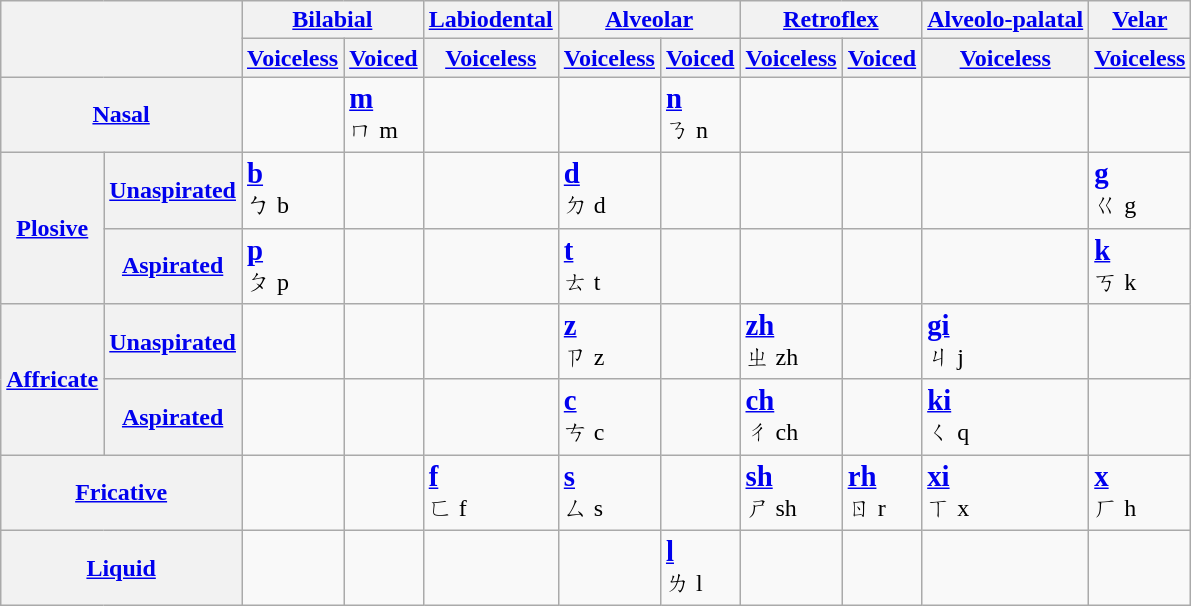<table class=wikitable style>
<tr>
<th rowspan=2 colspan=2></th>
<th colspan=2><a href='#'>Bilabial</a></th>
<th><a href='#'>Labiodental</a></th>
<th colspan=2><a href='#'>Alveolar</a></th>
<th colspan=2><a href='#'>Retroflex</a></th>
<th><a href='#'>Alveolo-palatal</a></th>
<th><a href='#'>Velar</a></th>
</tr>
<tr>
<th><a href='#'>Voiceless</a></th>
<th><a href='#'>Voiced</a></th>
<th><a href='#'>Voiceless</a></th>
<th><a href='#'>Voiceless</a></th>
<th><a href='#'>Voiced</a></th>
<th><a href='#'>Voiceless</a></th>
<th><a href='#'>Voiced</a></th>
<th><a href='#'>Voiceless</a></th>
<th><a href='#'>Voiceless</a></th>
</tr>
<tr>
<th colspan=2><a href='#'>Nasal</a></th>
<td></td>
<td><a href='#'><big><strong>m</strong></big> </a><br>ㄇ m</td>
<td></td>
<td></td>
<td><a href='#'><big><strong>n</strong></big> </a><br>ㄋ n</td>
<td></td>
<td></td>
<td></td>
<td></td>
</tr>
<tr>
<th rowspan=2><a href='#'>Plosive</a></th>
<th><a href='#'>Unaspirated</a></th>
<td><a href='#'><big><strong>b</strong></big> </a><br>ㄅ b</td>
<td></td>
<td></td>
<td><a href='#'><big><strong>d</strong></big> </a><br>ㄉ d</td>
<td></td>
<td></td>
<td></td>
<td></td>
<td><a href='#'><big><strong>g</strong></big> </a><br>ㄍ g</td>
</tr>
<tr>
<th><a href='#'>Aspirated</a></th>
<td><a href='#'><big><strong>p</strong></big> </a><br>ㄆ p</td>
<td></td>
<td></td>
<td><a href='#'><big><strong>t</strong></big> </a><br>ㄊ t</td>
<td></td>
<td></td>
<td></td>
<td></td>
<td><a href='#'><big><strong>k</strong></big> </a><br>ㄎ k</td>
</tr>
<tr>
<th rowspan=2><a href='#'>Affricate</a></th>
<th><a href='#'>Unaspirated</a></th>
<td></td>
<td></td>
<td></td>
<td><a href='#'><big><strong>z</strong></big> </a><br>ㄗ z</td>
<td></td>
<td><a href='#'><big><strong>zh</strong></big> </a><br>ㄓ zh</td>
<td></td>
<td><a href='#'><big><strong>gi</strong></big> </a><br>ㄐ j</td>
<td></td>
</tr>
<tr>
<th><a href='#'>Aspirated</a></th>
<td></td>
<td></td>
<td></td>
<td><a href='#'><big><strong>c</strong></big> </a><br>ㄘ c</td>
<td></td>
<td><a href='#'><big><strong>ch</strong></big> </a><br>ㄔ ch</td>
<td></td>
<td><a href='#'><big><strong>ki</strong></big> </a><br>ㄑ q</td>
<td></td>
</tr>
<tr>
<th colspan=2><a href='#'>Fricative</a></th>
<td></td>
<td></td>
<td><a href='#'><big><strong>f</strong></big> </a><br>ㄈ f</td>
<td><a href='#'><big><strong>s</strong></big> </a><br>ㄙ s</td>
<td></td>
<td><a href='#'><big><strong>sh</strong></big> </a><br>ㄕ sh</td>
<td><a href='#'><big><strong>rh</strong></big> </a><br>ㄖ r</td>
<td><a href='#'><big><strong>xi</strong></big> </a><br>ㄒ x</td>
<td><a href='#'><big><strong>x</strong></big> </a><br>ㄏ h</td>
</tr>
<tr>
<th colspan=2><a href='#'>Liquid</a></th>
<td></td>
<td></td>
<td></td>
<td></td>
<td><a href='#'><big><strong>l</strong></big> </a><br>ㄌ l</td>
<td></td>
<td></td>
<td></td>
<td></td>
</tr>
</table>
